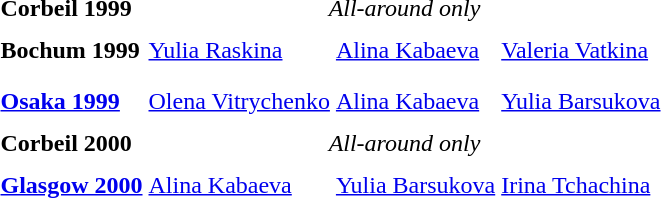<table>
<tr>
<th scope=row style="text-align:left">Corbeil 1999 </th>
<td colspan=3 align=center><em>All-around only</em></td>
</tr>
<tr>
<th scope=row style="text-align:left">Bochum 1999 </th>
<td style="height:30px;"> <a href='#'>Yulia Raskina</a></td>
<td style="height:30px;"> <a href='#'>Alina Kabaeva</a></td>
<td style="height:30px;"> <a href='#'>Valeria Vatkina</a></td>
</tr>
<tr>
<th scope=row style="text-align:left"><a href='#'>Osaka 1999</a></th>
<td style="height:30px;"> <a href='#'>Olena Vitrychenko</a></td>
<td style="height:30px;"> <a href='#'>Alina Kabaeva</a></td>
<td style="height:30px;"> <a href='#'>Yulia Barsukova</a></td>
</tr>
<tr>
<th scope=row style="text-align:left">Corbeil 2000 </th>
<td colspan=3 align=center><em>All-around only</em></td>
</tr>
<tr>
<th scope=row style="text-align:left"><a href='#'>Glasgow 2000</a></th>
<td style="height:30px;"> <a href='#'>Alina Kabaeva</a></td>
<td style="height:30px;"> <a href='#'>Yulia Barsukova</a></td>
<td style="height:30px;"> <a href='#'>Irina Tchachina</a></td>
</tr>
</table>
